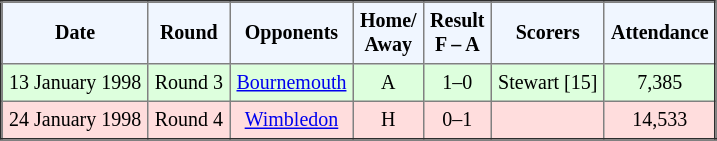<table border="2" cellpadding="4" style="border-collapse:collapse; text-align:center; font-size:smaller;">
<tr style="background:#f0f6ff;">
<th><strong>Date</strong></th>
<th><strong>Round</strong></th>
<th><strong>Opponents</strong></th>
<th><strong>Home/<br>Away</strong></th>
<th><strong>Result<br>F – A</strong></th>
<th><strong>Scorers</strong></th>
<th><strong>Attendance</strong></th>
</tr>
<tr bgcolor="#ddffdd">
<td>13 January 1998</td>
<td>Round 3</td>
<td><a href='#'>Bournemouth</a></td>
<td>A</td>
<td>1–0</td>
<td>Stewart [15]</td>
<td>7,385</td>
</tr>
<tr bgcolor="#ffdddd">
<td>24 January 1998</td>
<td>Round 4</td>
<td><a href='#'>Wimbledon</a></td>
<td>H</td>
<td>0–1</td>
<td></td>
<td>14,533</td>
</tr>
</table>
